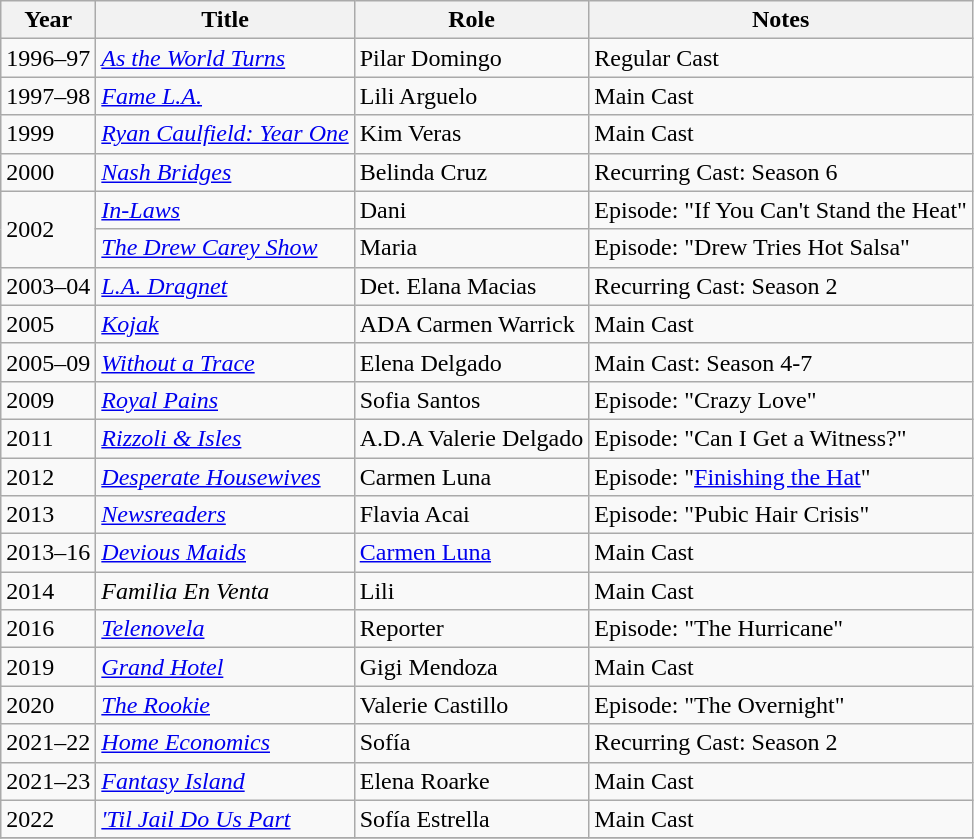<table class="wikitable sortable">
<tr>
<th>Year</th>
<th>Title</th>
<th>Role</th>
<th>Notes</th>
</tr>
<tr>
<td>1996–97</td>
<td><em><a href='#'>As the World Turns</a></em></td>
<td>Pilar Domingo</td>
<td>Regular Cast</td>
</tr>
<tr>
<td>1997–98</td>
<td><em><a href='#'>Fame L.A.</a></em></td>
<td>Lili Arguelo</td>
<td>Main Cast</td>
</tr>
<tr>
<td>1999</td>
<td><em><a href='#'>Ryan Caulfield: Year One</a></em></td>
<td>Kim Veras</td>
<td>Main Cast</td>
</tr>
<tr>
<td>2000</td>
<td><em><a href='#'>Nash Bridges</a></em></td>
<td>Belinda Cruz</td>
<td>Recurring Cast: Season 6</td>
</tr>
<tr>
<td rowspan="2">2002</td>
<td><em><a href='#'>In-Laws</a></em></td>
<td>Dani</td>
<td>Episode: "If You Can't Stand the Heat"</td>
</tr>
<tr>
<td><em><a href='#'>The Drew Carey Show</a></em></td>
<td>Maria</td>
<td>Episode: "Drew Tries Hot Salsa"</td>
</tr>
<tr>
<td>2003–04</td>
<td><em><a href='#'>L.A. Dragnet</a></em></td>
<td>Det. Elana Macias</td>
<td>Recurring Cast: Season 2</td>
</tr>
<tr>
<td>2005</td>
<td><em><a href='#'>Kojak</a></em></td>
<td>ADA Carmen Warrick</td>
<td>Main Cast</td>
</tr>
<tr>
<td>2005–09</td>
<td><em><a href='#'>Without a Trace</a></em></td>
<td>Elena Delgado</td>
<td>Main Cast: Season 4-7</td>
</tr>
<tr>
<td>2009</td>
<td><em><a href='#'>Royal Pains</a></em></td>
<td>Sofia Santos</td>
<td>Episode: "Crazy Love"</td>
</tr>
<tr>
<td>2011</td>
<td><em><a href='#'>Rizzoli & Isles</a></em></td>
<td>A.D.A Valerie Delgado</td>
<td>Episode: "Can I Get a Witness?"</td>
</tr>
<tr>
<td>2012</td>
<td><em><a href='#'>Desperate Housewives</a></em></td>
<td>Carmen Luna</td>
<td>Episode: "<a href='#'>Finishing the Hat</a>"</td>
</tr>
<tr>
<td>2013</td>
<td><em><a href='#'>Newsreaders</a></em></td>
<td>Flavia Acai</td>
<td>Episode: "Pubic Hair Crisis"</td>
</tr>
<tr>
<td>2013–16</td>
<td><em><a href='#'>Devious Maids</a></em></td>
<td><a href='#'>Carmen Luna</a></td>
<td>Main Cast</td>
</tr>
<tr>
<td>2014</td>
<td><em>Familia En Venta</em></td>
<td>Lili</td>
<td>Main Cast</td>
</tr>
<tr>
<td>2016</td>
<td><em><a href='#'>Telenovela</a></em></td>
<td>Reporter</td>
<td>Episode: "The Hurricane"</td>
</tr>
<tr>
<td>2019</td>
<td><em><a href='#'>Grand Hotel</a></em></td>
<td>Gigi Mendoza</td>
<td>Main Cast</td>
</tr>
<tr>
<td>2020</td>
<td><em><a href='#'>The Rookie</a></em></td>
<td>Valerie Castillo</td>
<td>Episode: "The Overnight"</td>
</tr>
<tr>
<td>2021–22</td>
<td><em><a href='#'>Home Economics</a></em></td>
<td>Sofía</td>
<td>Recurring Cast: Season 2</td>
</tr>
<tr>
<td>2021–23</td>
<td><em><a href='#'>Fantasy Island</a></em></td>
<td>Elena Roarke</td>
<td>Main Cast</td>
</tr>
<tr>
<td>2022</td>
<td><em><a href='#'>'Til Jail Do Us Part</a></em></td>
<td>Sofía Estrella</td>
<td>Main Cast</td>
</tr>
<tr>
</tr>
</table>
